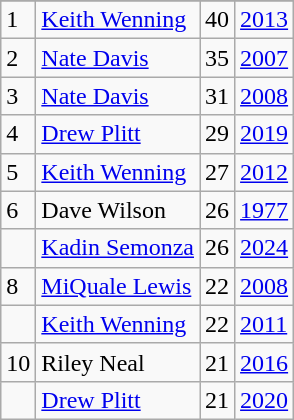<table class="wikitable">
<tr>
</tr>
<tr>
<td>1</td>
<td><a href='#'>Keith Wenning</a></td>
<td><abbr>40</abbr></td>
<td><a href='#'>2013</a></td>
</tr>
<tr>
<td>2</td>
<td><a href='#'>Nate Davis</a></td>
<td><abbr>35</abbr></td>
<td><a href='#'>2007</a></td>
</tr>
<tr>
<td>3</td>
<td><a href='#'>Nate Davis</a></td>
<td><abbr>31</abbr></td>
<td><a href='#'>2008</a></td>
</tr>
<tr>
<td>4</td>
<td><a href='#'>Drew Plitt</a></td>
<td><abbr>29</abbr></td>
<td><a href='#'>2019</a></td>
</tr>
<tr>
<td>5</td>
<td><a href='#'>Keith Wenning</a></td>
<td><abbr>27</abbr></td>
<td><a href='#'>2012</a></td>
</tr>
<tr>
<td>6</td>
<td>Dave Wilson</td>
<td><abbr>26</abbr></td>
<td><a href='#'>1977</a></td>
</tr>
<tr>
<td></td>
<td><a href='#'>Kadin Semonza</a></td>
<td><abbr>26</abbr> </td>
<td><a href='#'>2024</a></td>
</tr>
<tr>
<td>8</td>
<td><a href='#'>MiQuale Lewis</a></td>
<td><abbr>22</abbr></td>
<td><a href='#'>2008</a></td>
</tr>
<tr>
<td></td>
<td><a href='#'>Keith Wenning</a></td>
<td><abbr>22</abbr></td>
<td><a href='#'>2011</a></td>
</tr>
<tr>
<td>10</td>
<td>Riley Neal</td>
<td><abbr>21</abbr></td>
<td><a href='#'>2016</a></td>
</tr>
<tr>
<td></td>
<td><a href='#'>Drew Plitt</a></td>
<td><abbr>21</abbr></td>
<td><a href='#'>2020</a></td>
</tr>
</table>
